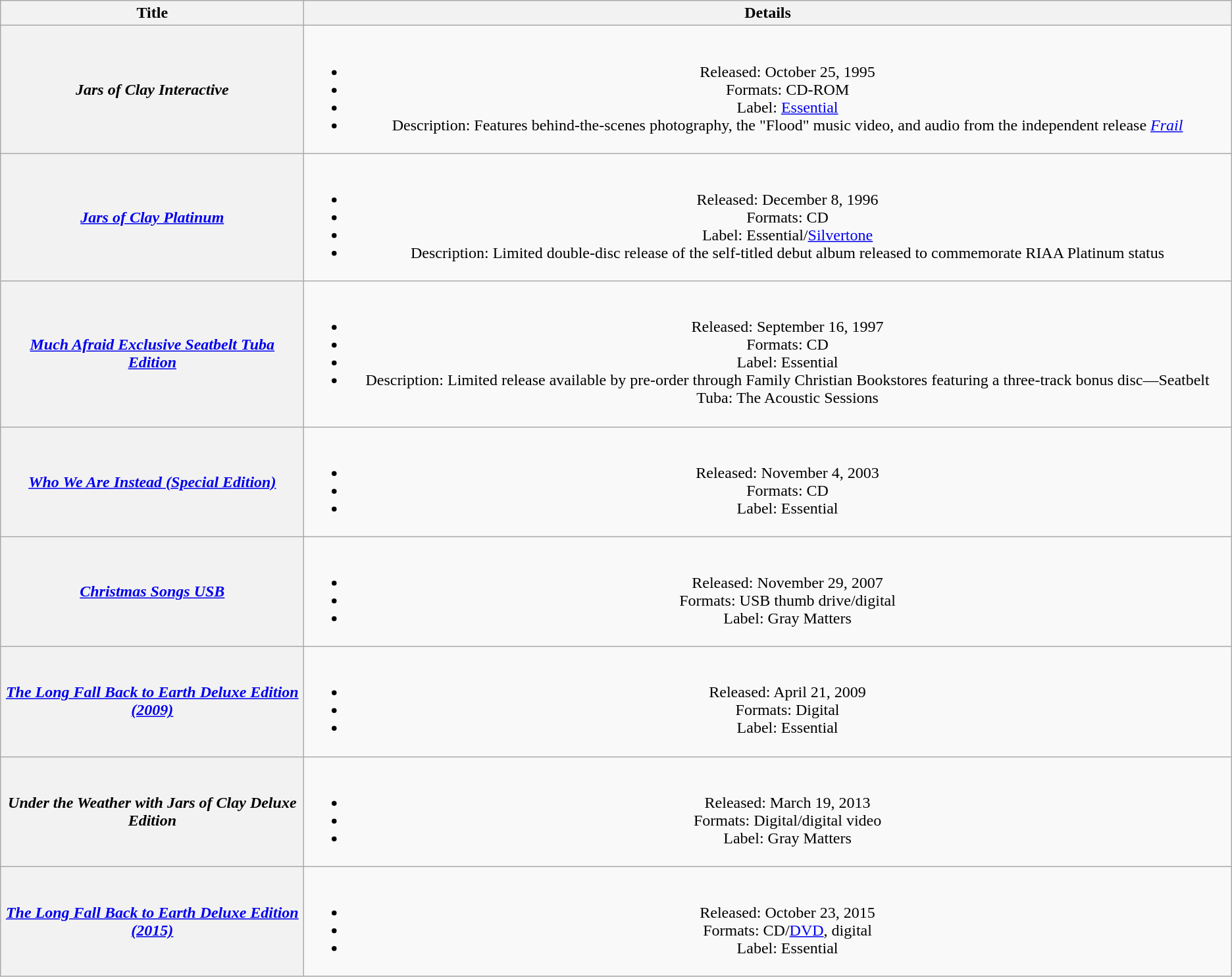<table class="wikitable plainrowheaders" style="text-align:center;">
<tr>
<th scope="col">Title</th>
<th scope="col">Details</th>
</tr>
<tr>
<th scope="row"><em>Jars of Clay Interactive</em></th>
<td><br><ul><li>Released: October 25, 1995</li><li>Formats: CD-ROM</li><li>Label: <a href='#'>Essential</a></li><li>Description: Features behind-the-scenes photography, the "Flood" music video, and audio from the independent release <em><a href='#'>Frail</a></em></li></ul></td>
</tr>
<tr>
<th scope="row"><em><a href='#'>Jars of Clay Platinum</a></em></th>
<td><br><ul><li>Released: December 8, 1996</li><li>Formats: CD</li><li>Label: Essential/<a href='#'>Silvertone</a></li><li>Description: Limited double-disc release of the self-titled debut album released to commemorate RIAA Platinum status</li></ul></td>
</tr>
<tr>
<th scope="row"><em><a href='#'>Much Afraid Exclusive Seatbelt Tuba Edition</a></em></th>
<td><br><ul><li>Released: September 16, 1997</li><li>Formats: CD</li><li>Label: Essential</li><li>Description: Limited release available by pre-order through Family Christian Bookstores featuring a three-track bonus disc—Seatbelt Tuba: The Acoustic Sessions</li></ul></td>
</tr>
<tr>
<th scope="row"><em><a href='#'>Who We Are Instead (Special Edition)</a></em></th>
<td><br><ul><li>Released: November 4, 2003</li><li>Formats: CD</li><li>Label: Essential</li></ul></td>
</tr>
<tr>
<th scope="row"><em><a href='#'>Christmas Songs USB</a></em></th>
<td><br><ul><li>Released: November 29, 2007</li><li>Formats: USB thumb drive/digital</li><li>Label: Gray Matters</li></ul></td>
</tr>
<tr>
<th scope="row"><em><a href='#'>The Long Fall Back to Earth Deluxe Edition (2009)</a></em></th>
<td><br><ul><li>Released: April 21, 2009</li><li>Formats: Digital</li><li>Label: Essential</li></ul></td>
</tr>
<tr>
<th scope="row"><em>Under the Weather with Jars of Clay Deluxe Edition</em></th>
<td><br><ul><li>Released: March 19, 2013</li><li>Formats: Digital/digital video</li><li>Label: Gray Matters</li></ul></td>
</tr>
<tr>
<th scope="row"><em><a href='#'>The Long Fall Back to Earth Deluxe Edition (2015)</a></em></th>
<td><br><ul><li>Released: October 23, 2015</li><li>Formats: CD/<a href='#'>DVD</a>, digital</li><li>Label: Essential</li></ul></td>
</tr>
</table>
